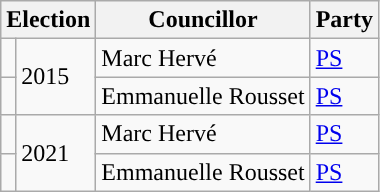<table class="wikitable">
<tr>
<th colspan="2">Election</th>
<th>Councillor</th>
<th>Party</th>
</tr>
<tr>
<td style="background-color: "></td>
<td rowspan="2">2015</td>
<td>Marc Hervé</td>
<td><a href='#'>PS</a></td>
</tr>
<tr>
<td style="background-color: "></td>
<td>Emmanuelle Rousset</td>
<td><a href='#'>PS</a></td>
</tr>
<tr>
<td style="background-color: "></td>
<td rowspan="2">2021</td>
<td>Marc Hervé</td>
<td><a href='#'>PS</a></td>
</tr>
<tr>
<td style="background-color: "></td>
<td>Emmanuelle Rousset</td>
<td><a href='#'>PS</a></td>
</tr>
</table>
